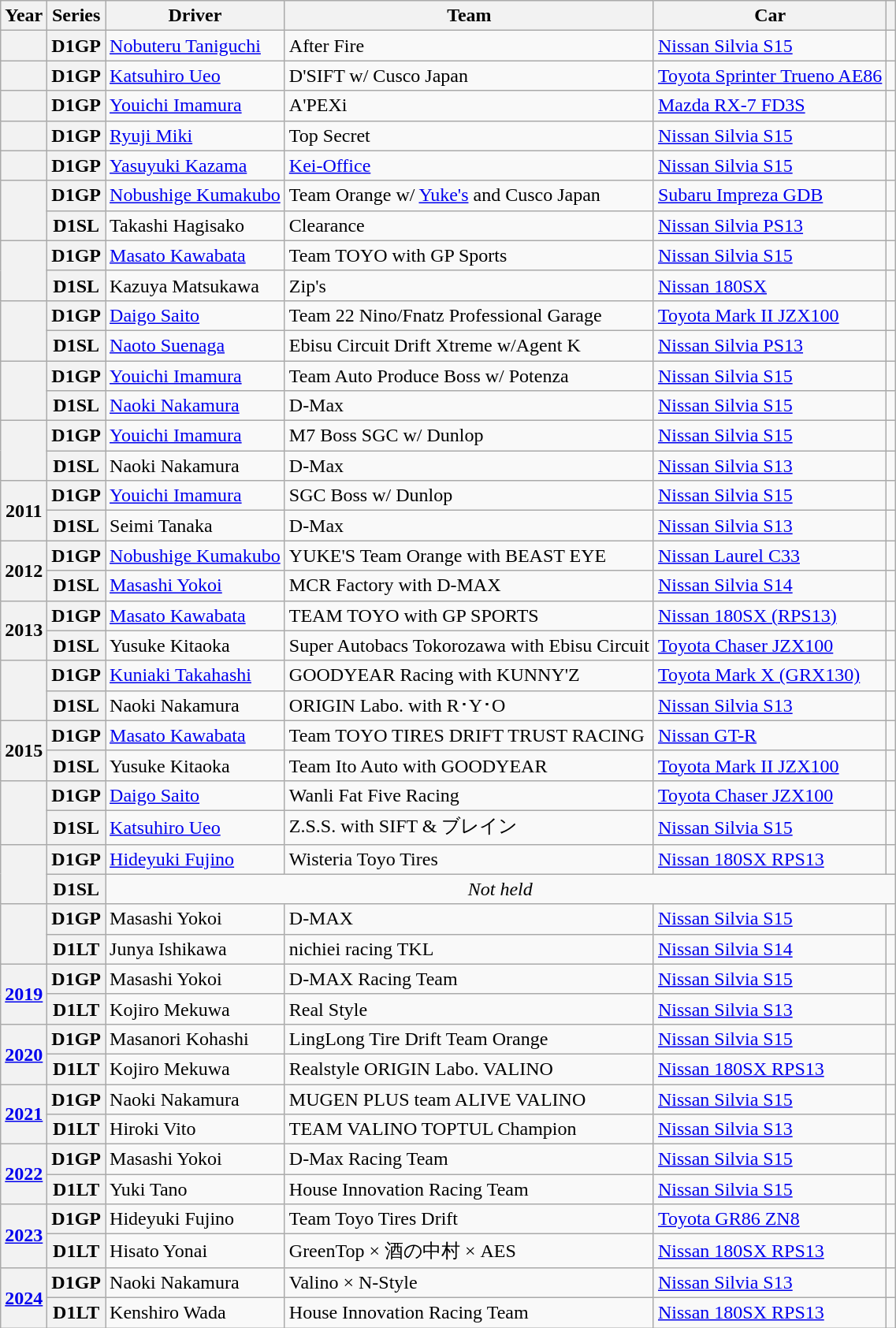<table class="wikitable">
<tr>
<th>Year</th>
<th>Series</th>
<th>Driver</th>
<th>Team</th>
<th>Car</th>
<th></th>
</tr>
<tr>
<th></th>
<th>D1GP</th>
<td><a href='#'>Nobuteru Taniguchi</a></td>
<td>After Fire</td>
<td><a href='#'>Nissan Silvia S15</a></td>
<td></td>
</tr>
<tr>
<th></th>
<th>D1GP</th>
<td><a href='#'>Katsuhiro Ueo</a></td>
<td>D'SIFT w/ Cusco Japan</td>
<td><a href='#'>Toyota Sprinter Trueno AE86</a></td>
<td></td>
</tr>
<tr>
<th></th>
<th>D1GP</th>
<td><a href='#'>Youichi Imamura</a></td>
<td>A'PEXi</td>
<td><a href='#'>Mazda RX-7 FD3S</a></td>
<td></td>
</tr>
<tr>
<th></th>
<th>D1GP</th>
<td><a href='#'>Ryuji Miki</a></td>
<td>Top Secret</td>
<td><a href='#'>Nissan Silvia S15</a></td>
<td></td>
</tr>
<tr>
<th></th>
<th>D1GP</th>
<td><a href='#'>Yasuyuki Kazama</a></td>
<td><a href='#'>Kei-Office</a></td>
<td><a href='#'>Nissan Silvia S15</a></td>
<td></td>
</tr>
<tr>
<th rowspan=2></th>
<th>D1GP</th>
<td><a href='#'>Nobushige Kumakubo</a></td>
<td>Team Orange w/ <a href='#'>Yuke's</a> and Cusco Japan</td>
<td><a href='#'>Subaru Impreza GDB</a></td>
<td></td>
</tr>
<tr>
<th>D1SL</th>
<td>Takashi Hagisako</td>
<td>Clearance</td>
<td><a href='#'>Nissan Silvia PS13</a></td>
<td></td>
</tr>
<tr>
<th rowspan=2></th>
<th>D1GP</th>
<td><a href='#'>Masato Kawabata</a></td>
<td>Team TOYO with GP Sports</td>
<td><a href='#'>Nissan Silvia S15</a></td>
<td></td>
</tr>
<tr>
<th>D1SL</th>
<td>Kazuya Matsukawa</td>
<td>Zip's</td>
<td><a href='#'>Nissan 180SX</a></td>
<td></td>
</tr>
<tr>
<th rowspan=2></th>
<th>D1GP</th>
<td><a href='#'>Daigo Saito</a></td>
<td>Team 22 Nino/Fnatz Professional Garage</td>
<td><a href='#'>Toyota Mark II JZX100</a></td>
<td></td>
</tr>
<tr>
<th>D1SL</th>
<td><a href='#'>Naoto Suenaga</a></td>
<td>Ebisu Circuit Drift Xtreme w/Agent K</td>
<td><a href='#'>Nissan Silvia PS13</a></td>
<td></td>
</tr>
<tr>
<th rowspan=2></th>
<th>D1GP</th>
<td><a href='#'>Youichi Imamura</a></td>
<td>Team Auto Produce Boss w/ Potenza</td>
<td><a href='#'>Nissan Silvia S15</a></td>
<td></td>
</tr>
<tr>
<th>D1SL</th>
<td><a href='#'>Naoki Nakamura</a></td>
<td>D-Max</td>
<td><a href='#'>Nissan Silvia S15</a></td>
<td></td>
</tr>
<tr>
<th rowspan=2></th>
<th>D1GP</th>
<td><a href='#'>Youichi Imamura</a></td>
<td>M7 Boss SGC w/ Dunlop</td>
<td><a href='#'>Nissan Silvia S15</a></td>
<td></td>
</tr>
<tr>
<th>D1SL</th>
<td>Naoki Nakamura</td>
<td>D-Max</td>
<td><a href='#'>Nissan Silvia S13</a></td>
<td></td>
</tr>
<tr>
<th rowspan=2>2011</th>
<th>D1GP</th>
<td><a href='#'>Youichi Imamura</a></td>
<td>SGC Boss w/ Dunlop</td>
<td><a href='#'>Nissan Silvia S15</a></td>
<td></td>
</tr>
<tr>
<th>D1SL</th>
<td>Seimi Tanaka</td>
<td>D-Max</td>
<td><a href='#'>Nissan Silvia S13</a></td>
<td></td>
</tr>
<tr>
<th rowspan=2>2012</th>
<th>D1GP</th>
<td><a href='#'>Nobushige Kumakubo</a></td>
<td>YUKE'S Team Orange with BEAST EYE</td>
<td><a href='#'>Nissan Laurel C33</a></td>
<td></td>
</tr>
<tr>
<th>D1SL</th>
<td><a href='#'>Masashi Yokoi</a></td>
<td>MCR Factory with D-MAX</td>
<td><a href='#'>Nissan Silvia S14</a></td>
<td></td>
</tr>
<tr>
<th rowspan=2>2013</th>
<th>D1GP</th>
<td><a href='#'>Masato Kawabata</a></td>
<td>TEAM TOYO with GP SPORTS</td>
<td><a href='#'>Nissan 180SX (RPS13)</a></td>
<td></td>
</tr>
<tr>
<th>D1SL</th>
<td>Yusuke Kitaoka</td>
<td>Super Autobacs Tokorozawa with Ebisu Circuit</td>
<td><a href='#'>Toyota Chaser JZX100</a></td>
<td></td>
</tr>
<tr>
<th rowspan=2></th>
<th>D1GP</th>
<td><a href='#'>Kuniaki Takahashi</a></td>
<td>GOODYEAR Racing with KUNNY'Z</td>
<td><a href='#'>Toyota Mark X (GRX130)</a></td>
<td></td>
</tr>
<tr>
<th>D1SL</th>
<td>Naoki Nakamura</td>
<td>ORIGIN Labo. with R･Y･O</td>
<td><a href='#'>Nissan Silvia S13</a></td>
<td></td>
</tr>
<tr>
<th rowspan=2>2015</th>
<th>D1GP</th>
<td><a href='#'>Masato Kawabata</a></td>
<td>Team TOYO TIRES DRIFT TRUST RACING</td>
<td><a href='#'>Nissan GT-R</a></td>
<td></td>
</tr>
<tr>
<th>D1SL</th>
<td>Yusuke Kitaoka</td>
<td>Team Ito Auto with GOODYEAR</td>
<td><a href='#'>Toyota Mark II JZX100</a></td>
<td></td>
</tr>
<tr>
<th rowspan=2></th>
<th>D1GP</th>
<td><a href='#'>Daigo Saito</a></td>
<td>Wanli Fat Five Racing</td>
<td><a href='#'>Toyota Chaser JZX100</a></td>
<td></td>
</tr>
<tr>
<th>D1SL</th>
<td><a href='#'>Katsuhiro Ueo</a></td>
<td>Z.S.S. with SIFT & ブレイン</td>
<td><a href='#'>Nissan Silvia S15</a></td>
<td></td>
</tr>
<tr>
<th rowspan="2"></th>
<th>D1GP</th>
<td><a href='#'>Hideyuki Fujino</a></td>
<td>Wisteria Toyo Tires</td>
<td><a href='#'>Nissan 180SX RPS13</a></td>
<td></td>
</tr>
<tr>
<th>D1SL</th>
<td align=center COLSPAN=4><em>Not held</em></td>
</tr>
<tr>
<th rowspan="2"></th>
<th>D1GP</th>
<td>Masashi Yokoi</td>
<td>D-MAX</td>
<td><a href='#'>Nissan Silvia S15</a></td>
<td></td>
</tr>
<tr>
<th>D1LT</th>
<td>Junya Ishikawa</td>
<td>nichiei racing TKL</td>
<td><a href='#'>Nissan Silvia S14</a></td>
<td></td>
</tr>
<tr>
<th rowspan="2"><a href='#'>2019</a></th>
<th>D1GP</th>
<td>Masashi Yokoi</td>
<td>D-MAX Racing Team</td>
<td><a href='#'>Nissan Silvia S15</a></td>
<td></td>
</tr>
<tr>
<th>D1LT</th>
<td>Kojiro Mekuwa</td>
<td>Real Style</td>
<td><a href='#'>Nissan Silvia S13</a></td>
<td></td>
</tr>
<tr>
<th rowspan="2"><a href='#'>2020</a></th>
<th>D1GP</th>
<td>Masanori Kohashi</td>
<td>LingLong Tire Drift Team Orange</td>
<td><a href='#'>Nissan Silvia S15</a></td>
<td></td>
</tr>
<tr>
<th>D1LT</th>
<td>Kojiro Mekuwa</td>
<td>Realstyle ORIGIN Labo. VALINO</td>
<td><a href='#'>Nissan 180SX RPS13</a></td>
<td></td>
</tr>
<tr>
<th rowspan="2"><a href='#'>2021</a></th>
<th>D1GP</th>
<td>Naoki Nakamura</td>
<td>MUGEN PLUS team ALIVE VALINO</td>
<td><a href='#'>Nissan Silvia S15</a></td>
<td></td>
</tr>
<tr>
<th>D1LT</th>
<td>Hiroki Vito</td>
<td>TEAM VALINO TOPTUL Champion</td>
<td><a href='#'>Nissan Silvia S13</a></td>
<td></td>
</tr>
<tr>
<th rowspan="2"><a href='#'>2022</a></th>
<th>D1GP</th>
<td>Masashi Yokoi</td>
<td>D-Max Racing Team</td>
<td><a href='#'>Nissan Silvia S15</a></td>
<td></td>
</tr>
<tr>
<th>D1LT</th>
<td>Yuki Tano</td>
<td>House Innovation Racing Team</td>
<td><a href='#'>Nissan Silvia S15</a></td>
<td></td>
</tr>
<tr>
<th rowspan="2"><a href='#'>2023</a></th>
<th>D1GP</th>
<td>Hideyuki Fujino</td>
<td>Team Toyo Tires Drift</td>
<td><a href='#'>Toyota GR86 ZN8</a></td>
<td></td>
</tr>
<tr>
<th>D1LT</th>
<td>Hisato Yonai</td>
<td>GreenTop × 酒の中村 × AES</td>
<td><a href='#'>Nissan 180SX RPS13</a></td>
<td></td>
</tr>
<tr>
<th rowspan="2"><a href='#'>2024</a></th>
<th>D1GP</th>
<td>Naoki Nakamura</td>
<td>Valino × N-Style</td>
<td><a href='#'>Nissan Silvia S13</a></td>
<td></td>
</tr>
<tr>
<th>D1LT</th>
<td>Kenshiro Wada</td>
<td>House Innovation Racing Team</td>
<td><a href='#'>Nissan 180SX RPS13</a></td>
<td></td>
</tr>
</table>
